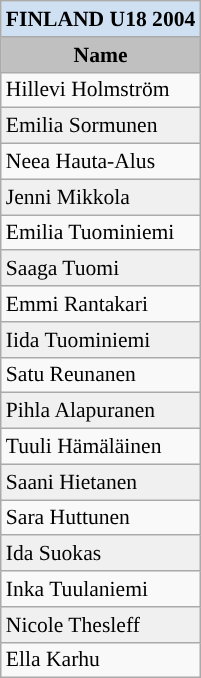<table class="wikitable" style="text-align:left; font-size:90%;">
<tr>
<th style=background:#CEE0F2 colspan=2>FINLAND U18 2004</th>
</tr>
<tr>
<th style="background:silver;">Name</th>
</tr>
<tr>
<td>Hillevi Holmström</td>
</tr>
<tr bgcolor="#f0f0f0">
<td>Emilia Sormunen</td>
</tr>
<tr>
<td>Neea Hauta-Alus</td>
</tr>
<tr bgcolor="#f0f0f0">
<td>Jenni Mikkola</td>
</tr>
<tr>
<td>Emilia Tuominiemi</td>
</tr>
<tr bgcolor="#f0f0f0">
<td>Saaga Tuomi</td>
</tr>
<tr>
<td>Emmi Rantakari</td>
</tr>
<tr bgcolor="#f0f0f0">
<td>Iida Tuominiemi</td>
</tr>
<tr>
<td>Satu Reunanen</td>
</tr>
<tr bgcolor="#f0f0f0">
<td>Pihla Alapuranen</td>
</tr>
<tr>
<td>Tuuli Hämäläinen</td>
</tr>
<tr bgcolor="#f0f0f0">
<td>Saani Hietanen</td>
</tr>
<tr>
<td>Sara Huttunen</td>
</tr>
<tr bgcolor="#f0f0f0">
<td>Ida Suokas</td>
</tr>
<tr>
<td>Inka Tuulaniemi</td>
</tr>
<tr bgcolor="#f0f0f0">
<td>Nicole Thesleff</td>
</tr>
<tr>
<td>Ella Karhu</td>
</tr>
</table>
